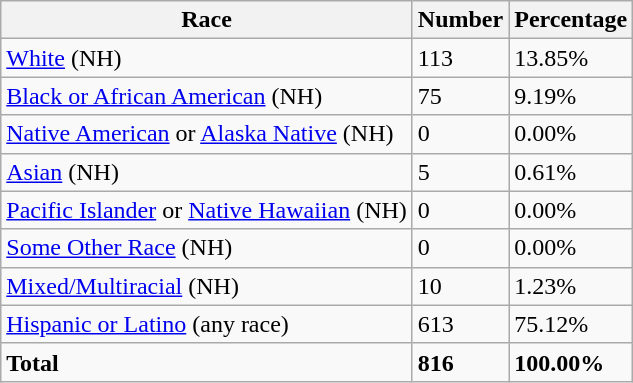<table class="wikitable">
<tr>
<th>Race</th>
<th>Number</th>
<th>Percentage</th>
</tr>
<tr>
<td><a href='#'>White</a> (NH)</td>
<td>113</td>
<td>13.85%</td>
</tr>
<tr>
<td><a href='#'>Black or African American</a> (NH)</td>
<td>75</td>
<td>9.19%</td>
</tr>
<tr>
<td><a href='#'>Native American</a> or <a href='#'>Alaska Native</a> (NH)</td>
<td>0</td>
<td>0.00%</td>
</tr>
<tr>
<td><a href='#'>Asian</a> (NH)</td>
<td>5</td>
<td>0.61%</td>
</tr>
<tr>
<td><a href='#'>Pacific Islander</a> or <a href='#'>Native Hawaiian</a> (NH)</td>
<td>0</td>
<td>0.00%</td>
</tr>
<tr>
<td><a href='#'>Some Other Race</a> (NH)</td>
<td>0</td>
<td>0.00%</td>
</tr>
<tr>
<td><a href='#'>Mixed/Multiracial</a> (NH)</td>
<td>10</td>
<td>1.23%</td>
</tr>
<tr>
<td><a href='#'>Hispanic or Latino</a> (any race)</td>
<td>613</td>
<td>75.12%</td>
</tr>
<tr>
<td><strong>Total</strong></td>
<td><strong>816</strong></td>
<td><strong>100.00%</strong></td>
</tr>
</table>
